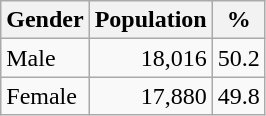<table class="wikitable" style="text-align:right">
<tr>
<th>Gender</th>
<th>Population</th>
<th>%</th>
</tr>
<tr>
<td style="text-align:left">Male</td>
<td>18,016</td>
<td>50.2</td>
</tr>
<tr>
<td style="text-align:left">Female</td>
<td>17,880</td>
<td>49.8</td>
</tr>
</table>
